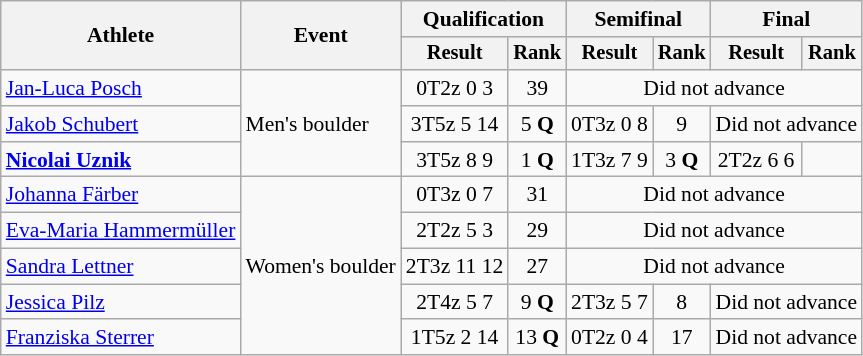<table class=wikitable style=font-size:90% align=center>
<tr>
<th rowspan=2>Athlete</th>
<th rowspan=2>Event</th>
<th colspan=2>Qualification</th>
<th colspan=2>Semifinal</th>
<th colspan=2>Final</th>
</tr>
<tr style=font-size:95%>
<th>Result</th>
<th>Rank</th>
<th>Result</th>
<th>Rank</th>
<th>Result</th>
<th>Rank</th>
</tr>
<tr align=center>
<td align=left><a href='#'>Jan-Luca Posch</a></td>
<td rowspan=3 align=left>Men's boulder</td>
<td>0T2z 0 3</td>
<td>39</td>
<td colspan=4>Did not advance</td>
</tr>
<tr align=center>
<td align=left><a href='#'>Jakob Schubert</a></td>
<td>3T5z 5 14</td>
<td>5 <strong>Q</strong></td>
<td>0T3z 0 8</td>
<td>9</td>
<td colspan=2>Did not advance</td>
</tr>
<tr align=center>
<td align=left><strong><a href='#'>Nicolai Uznik</a></strong></td>
<td>3T5z 8 9</td>
<td>1 <strong>Q</strong></td>
<td>1T3z 7 9</td>
<td>3 <strong>Q</strong></td>
<td>2T2z 6 6</td>
<td></td>
</tr>
<tr align=center>
<td align=left><a href='#'>Johanna Färber</a></td>
<td rowspan=5 align=left>Women's boulder</td>
<td>0T3z 0 7</td>
<td>31</td>
<td colspan=4>Did not advance</td>
</tr>
<tr align=center>
<td align=left><a href='#'>Eva-Maria Hammermüller</a></td>
<td>2T2z 5 3</td>
<td>29</td>
<td colspan=4>Did not advance</td>
</tr>
<tr align=center>
<td align=left><a href='#'>Sandra Lettner</a></td>
<td>2T3z 11 12</td>
<td>27</td>
<td colspan=4>Did not advance</td>
</tr>
<tr align=center>
<td align=left><a href='#'>Jessica Pilz</a></td>
<td>2T4z 5 7</td>
<td>9 <strong>Q</strong></td>
<td>2T3z 5 7</td>
<td>8</td>
<td colspan=2>Did not advance</td>
</tr>
<tr align=center>
<td align=left><a href='#'>Franziska Sterrer</a></td>
<td>1T5z 2 14</td>
<td>13 <strong>Q</strong></td>
<td>0T2z 0 4</td>
<td>17</td>
<td colspan=2>Did not advance</td>
</tr>
</table>
